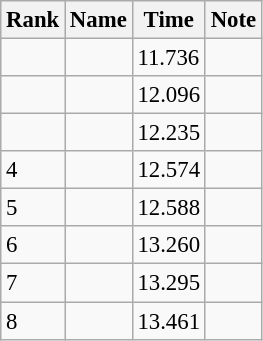<table class="wikitable" style="font-size:95%" style="text-align:center; width:35em;">
<tr>
<th>Rank</th>
<th>Name</th>
<th>Time</th>
<th>Note</th>
</tr>
<tr>
<td></td>
<td align=left></td>
<td>11.736</td>
<td></td>
</tr>
<tr>
<td></td>
<td align=left></td>
<td>12.096</td>
<td></td>
</tr>
<tr>
<td></td>
<td align=left></td>
<td>12.235</td>
<td></td>
</tr>
<tr>
<td>4</td>
<td align=left></td>
<td>12.574</td>
<td></td>
</tr>
<tr>
<td>5</td>
<td align=left></td>
<td>12.588</td>
<td></td>
</tr>
<tr>
<td>6</td>
<td align=left></td>
<td>13.260</td>
<td></td>
</tr>
<tr>
<td>7</td>
<td align=left></td>
<td>13.295</td>
<td></td>
</tr>
<tr>
<td>8</td>
<td align=left></td>
<td>13.461</td>
<td></td>
</tr>
</table>
